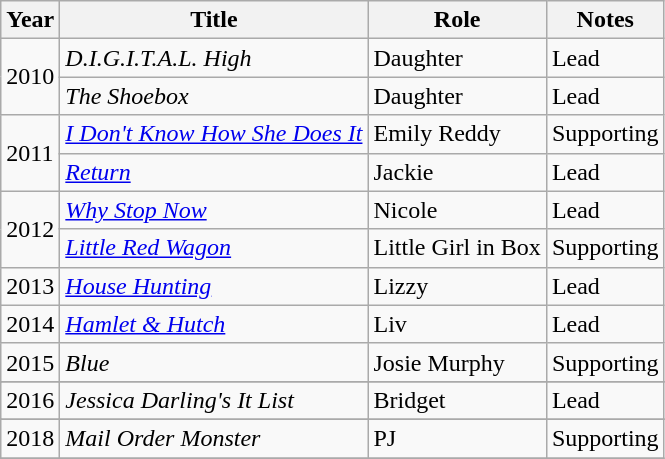<table class="wikitable">
<tr>
<th>Year</th>
<th>Title</th>
<th>Role</th>
<th>Notes</th>
</tr>
<tr>
<td rowspan=2>2010</td>
<td><em>D.I.G.I.T.A.L. High</em></td>
<td>Daughter</td>
<td>Lead</td>
</tr>
<tr>
<td><em>The Shoebox</em></td>
<td>Daughter</td>
<td>Lead</td>
</tr>
<tr>
<td rowspan="2">2011</td>
<td><em><a href='#'>I Don't Know How She Does It</a></em></td>
<td>Emily Reddy</td>
<td>Supporting</td>
</tr>
<tr>
<td><em><a href='#'>Return</a></em></td>
<td>Jackie</td>
<td>Lead</td>
</tr>
<tr>
<td rowspan=2>2012</td>
<td><em><a href='#'>Why Stop Now</a></em></td>
<td>Nicole</td>
<td>Lead</td>
</tr>
<tr>
<td><em><a href='#'>Little Red Wagon</a></em></td>
<td>Little Girl in Box</td>
<td>Supporting</td>
</tr>
<tr>
<td rowspan=1>2013</td>
<td><em><a href='#'>House Hunting</a></em></td>
<td>Lizzy</td>
<td>Lead</td>
</tr>
<tr>
<td rowspan=1>2014</td>
<td><em><a href='#'>Hamlet & Hutch</a></em></td>
<td>Liv</td>
<td>Lead</td>
</tr>
<tr>
<td rowspan=1>2015</td>
<td><em>Blue</em></td>
<td>Josie Murphy</td>
<td>Supporting</td>
</tr>
<tr>
</tr>
<tr>
<td rowspan=1>2016</td>
<td><em>Jessica Darling's It List</em></td>
<td>Bridget</td>
<td>Lead</td>
</tr>
<tr>
</tr>
<tr>
<td rowspan=1>2018</td>
<td><em>Mail Order Monster</em></td>
<td>PJ</td>
<td>Supporting</td>
</tr>
<tr>
</tr>
</table>
